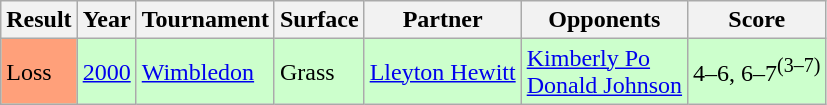<table class="sortable wikitable">
<tr>
<th>Result</th>
<th>Year</th>
<th>Tournament</th>
<th>Surface</th>
<th>Partner</th>
<th>Opponents</th>
<th>Score</th>
</tr>
<tr bgcolor=CCFFCC>
<td bgcolor=FFA07A>Loss</td>
<td><a href='#'>2000</a></td>
<td><a href='#'>Wimbledon</a></td>
<td>Grass</td>
<td> <a href='#'>Lleyton Hewitt</a></td>
<td> <a href='#'>Kimberly Po</a><br> <a href='#'>Donald Johnson</a></td>
<td>4–6, 6–7<sup>(3–7)</sup></td>
</tr>
</table>
